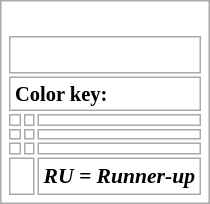<table class="wikitable floatright" style="background: none";>
<tr>
<td><br><table class="floatright" style="font-size: 90%";>
<tr>
<td colspan=3><br>











</td>
</tr>
<tr style="font-size: 95%";>
<td colspan=3><strong>Color key:</strong></td>
</tr>
<tr style="font-size: 95%";>
<td></td>
<td></td>
<td></td>
</tr>
<tr style="font-size: 95%";>
<td></td>
<td></td>
<td></td>
</tr>
<tr style="font-size: 95%";>
<td></td>
<td></td>
<td></td>
</tr>
<tr>
<td colspan=2></td>
<td><strong><em>RU<strong> = Runner-up<em></td>
</tr>
</table>
</td>
</tr>
</table>
